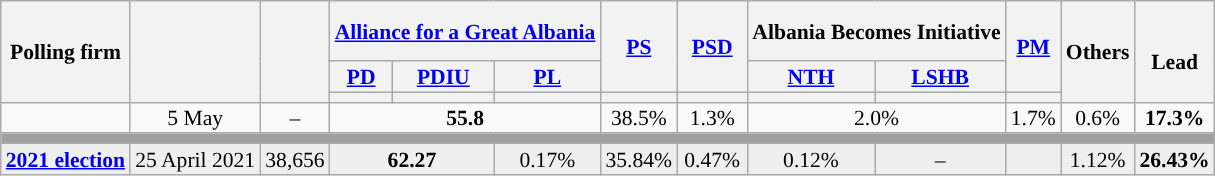<table class="wikitable sortable tpl-blanktablele" style="text-align:center;font-size:90%;line-height:14px;">
<tr style="height:40px;">
<th rowspan="3">Polling firm</th>
<th rowspan="3"></th>
<th rowspan="3"></th>
<th colspan=3><a href='#'>Alliance for a Great Albania</a></th>
<th class="unsortable" style="width:40px;" rowspan=2><a href='#'>PS</a></th>
<th class="unsortable" style="width:40px;" rowspan=2><a href='#'>PSD</a></th>
<th colspan=2>Albania Becomes Initiative</th>
<th class="unsortable" style="width:30px;"  rowspan=2><a href='#'>PM</a></th>
<th class="unsortable" style="width:30px;"  rowspan=3>Others</th>
<th style="width:30px;" rowspan=3><br>Lead</th>
</tr>
<tr>
<th><a href='#'>PD</a></th>
<th><a href='#'>PDIU</a></th>
<th><a href='#'>PL</a></th>
<th><a href='#'>NTH</a></th>
<th><a href='#'>LSHB</a></th>
</tr>
<tr>
<th style="background:"></th>
<th style="background:"></th>
<th style="background:"></th>
<th style="background:"></th>
<th style="background:"></th>
<th style="background:"></th>
<th style="background:"></th>
<th style="background:"></th>
</tr>
<tr>
<td></td>
<td>5 May</td>
<td>–</td>
<td colspan="3"; ><strong>55.8</strong><br> </td>
<td>38.5%<br></td>
<td>1.3%<br></td>
<td colspan="2">2.0%<br></td>
<td>1.7%<br></td>
<td>0.6%</td>
<td style="background:"><strong>17.3%</strong></td>
</tr>
<tr>
<td colspan="15" style="background:#A0A0A0"></td>
</tr>
<tr style="background:#EFEFEF">
<td><strong><a href='#'>2021 election</a></strong></td>
<td>25 April 2021</td>
<td>38,656</td>
<td colspan="2"; ><strong>62.27</strong><br> </td>
<td>0.17%<br></td>
<td>35.84%<br></td>
<td>0.47%<br></td>
<td>0.12%<br></td>
<td>–</td>
<td></td>
<td>1.12%</td>
<td style="background:"><strong>26.43%</strong></td>
</tr>
</table>
